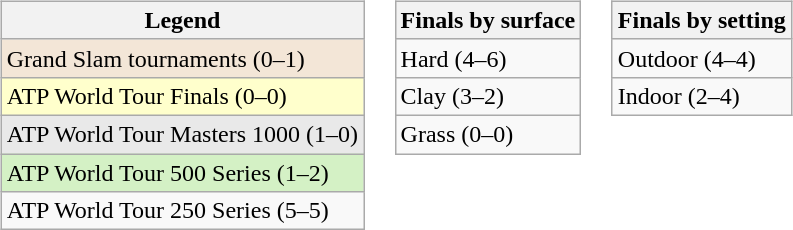<table>
<tr valign="top">
<td><br><table class="wikitable">
<tr>
<th>Legend</th>
</tr>
<tr style="background:#f3e6d7;">
<td>Grand Slam tournaments (0–1)</td>
</tr>
<tr style="background:#ffc;">
<td>ATP World Tour Finals (0–0)</td>
</tr>
<tr style="background:#e9e9e9;">
<td>ATP World Tour Masters 1000 (1–0)</td>
</tr>
<tr style="background:#d4f1c5;">
<td>ATP World Tour 500 Series (1–2)</td>
</tr>
<tr>
<td>ATP World Tour 250 Series (5–5)</td>
</tr>
</table>
</td>
<td><br><table class="wikitable">
<tr>
<th>Finals by surface</th>
</tr>
<tr>
<td>Hard (4–6)</td>
</tr>
<tr>
<td>Clay (3–2)</td>
</tr>
<tr>
<td>Grass (0–0)</td>
</tr>
</table>
</td>
<td><br><table class="wikitable">
<tr>
<th>Finals by setting</th>
</tr>
<tr>
<td>Outdoor (4–4)</td>
</tr>
<tr>
<td>Indoor (2–4)</td>
</tr>
</table>
</td>
</tr>
</table>
